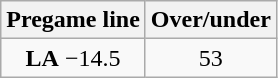<table class="wikitable">
<tr align="center">
<th style=>Pregame line</th>
<th style=>Over/under</th>
</tr>
<tr align="center">
<td><strong>LA</strong> −14.5</td>
<td>53</td>
</tr>
</table>
